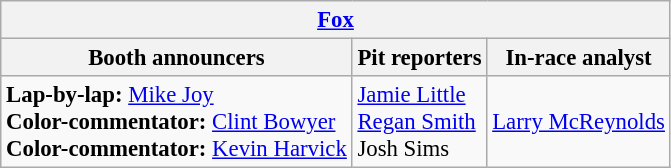<table class="wikitable" style="font-size: 95%">
<tr>
<th colspan="3"><a href='#'>Fox</a></th>
</tr>
<tr>
<th>Booth announcers</th>
<th>Pit reporters</th>
<th>In-race analyst</th>
</tr>
<tr>
<td><strong>Lap-by-lap:</strong> <a href='#'>Mike Joy</a><br><strong>Color-commentator:</strong> <a href='#'>Clint Bowyer</a><br><strong>Color-commentator:</strong> <a href='#'>Kevin Harvick</a></td>
<td><a href='#'>Jamie Little</a><br><a href='#'>Regan Smith</a><br>Josh Sims</td>
<td><a href='#'>Larry McReynolds</a></td>
</tr>
</table>
